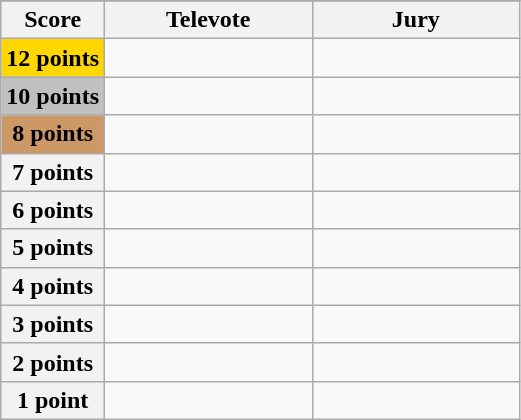<table class="wikitable">
<tr>
</tr>
<tr>
<th scope="col" width="20%">Score</th>
<th scope="col" width="40%">Televote</th>
<th scope="col" width="40%">Jury</th>
</tr>
<tr>
<th scope="row" style="background:gold">12 points</th>
<td></td>
<td></td>
</tr>
<tr>
<th scope="row" style="background:silver">10 points</th>
<td></td>
<td></td>
</tr>
<tr>
<th scope="row" style="background:#CC9966">8 points</th>
<td></td>
<td></td>
</tr>
<tr>
<th scope="row">7 points</th>
<td></td>
<td></td>
</tr>
<tr>
<th scope="row">6 points</th>
<td></td>
<td></td>
</tr>
<tr>
<th scope="row">5 points</th>
<td></td>
<td></td>
</tr>
<tr>
<th scope="row">4 points</th>
<td></td>
<td></td>
</tr>
<tr>
<th scope="row">3 points</th>
<td></td>
<td></td>
</tr>
<tr>
<th scope="row">2 points</th>
<td></td>
<td></td>
</tr>
<tr>
<th scope="row">1 point</th>
<td></td>
<td></td>
</tr>
</table>
